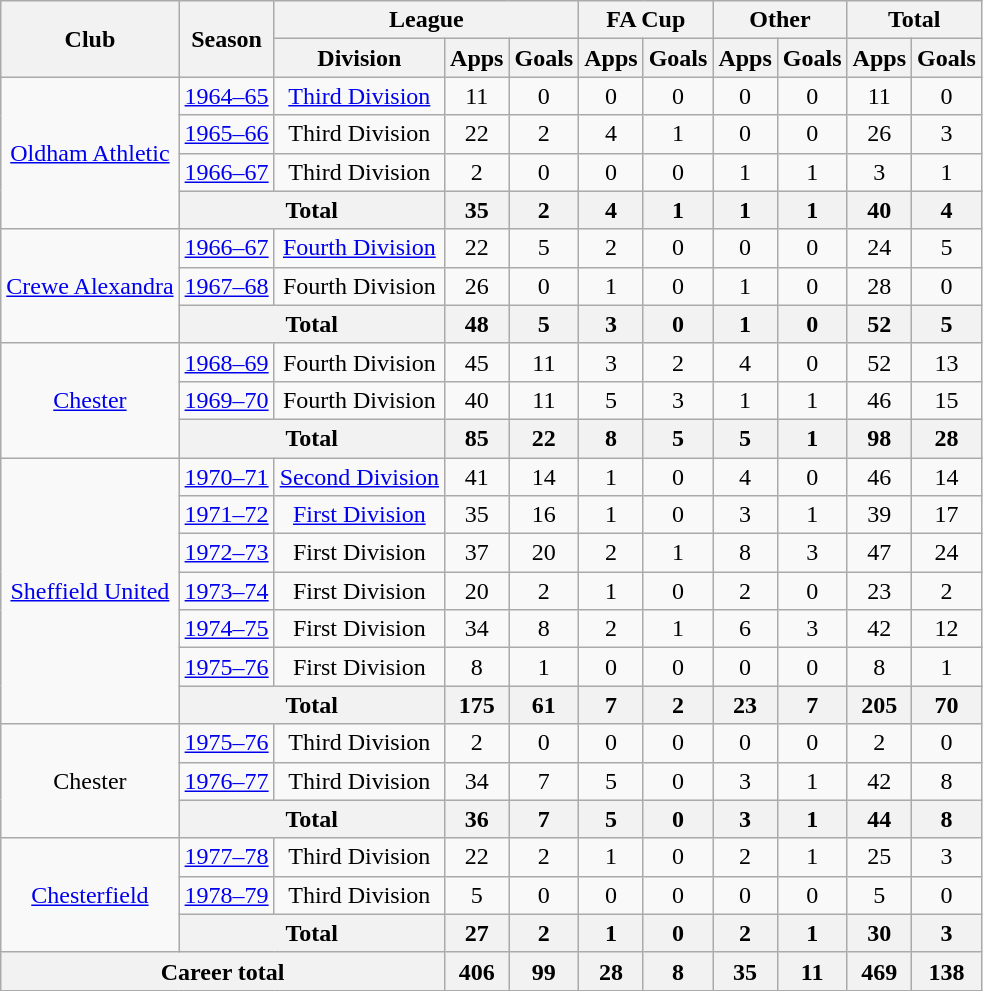<table class="wikitable" style="text-align: center;">
<tr>
<th rowspan="2">Club</th>
<th rowspan="2">Season</th>
<th colspan="3">League</th>
<th colspan="2">FA Cup</th>
<th colspan="2">Other</th>
<th colspan="2">Total</th>
</tr>
<tr>
<th>Division</th>
<th>Apps</th>
<th>Goals</th>
<th>Apps</th>
<th>Goals</th>
<th>Apps</th>
<th>Goals</th>
<th>Apps</th>
<th>Goals</th>
</tr>
<tr>
<td rowspan="4"><a href='#'>Oldham Athletic</a></td>
<td><a href='#'>1964–65</a></td>
<td><a href='#'>Third Division</a></td>
<td>11</td>
<td>0</td>
<td>0</td>
<td>0</td>
<td>0</td>
<td>0</td>
<td>11</td>
<td>0</td>
</tr>
<tr>
<td><a href='#'>1965–66</a></td>
<td>Third Division</td>
<td>22</td>
<td>2</td>
<td>4</td>
<td>1</td>
<td>0</td>
<td>0</td>
<td>26</td>
<td>3</td>
</tr>
<tr>
<td><a href='#'>1966–67</a></td>
<td>Third Division</td>
<td>2</td>
<td>0</td>
<td>0</td>
<td>0</td>
<td>1</td>
<td>1</td>
<td>3</td>
<td>1</td>
</tr>
<tr>
<th colspan="2">Total</th>
<th>35</th>
<th>2</th>
<th>4</th>
<th>1</th>
<th>1</th>
<th>1</th>
<th>40</th>
<th>4</th>
</tr>
<tr>
<td rowspan="3"><a href='#'>Crewe Alexandra</a></td>
<td><a href='#'>1966–67</a></td>
<td><a href='#'>Fourth Division</a></td>
<td>22</td>
<td>5</td>
<td>2</td>
<td>0</td>
<td>0</td>
<td>0</td>
<td>24</td>
<td>5</td>
</tr>
<tr>
<td><a href='#'>1967–68</a></td>
<td>Fourth Division</td>
<td>26</td>
<td>0</td>
<td>1</td>
<td>0</td>
<td>1</td>
<td>0</td>
<td>28</td>
<td>0</td>
</tr>
<tr>
<th colspan="2">Total</th>
<th>48</th>
<th>5</th>
<th>3</th>
<th>0</th>
<th>1</th>
<th>0</th>
<th>52</th>
<th>5</th>
</tr>
<tr>
<td rowspan="3"><a href='#'>Chester</a></td>
<td><a href='#'>1968–69</a></td>
<td>Fourth Division</td>
<td>45</td>
<td>11</td>
<td>3</td>
<td>2</td>
<td>4</td>
<td>0</td>
<td>52</td>
<td>13</td>
</tr>
<tr>
<td><a href='#'>1969–70</a></td>
<td>Fourth Division</td>
<td>40</td>
<td>11</td>
<td>5</td>
<td>3</td>
<td>1</td>
<td>1</td>
<td>46</td>
<td>15</td>
</tr>
<tr>
<th colspan="2">Total</th>
<th>85</th>
<th>22</th>
<th>8</th>
<th>5</th>
<th>5</th>
<th>1</th>
<th>98</th>
<th>28</th>
</tr>
<tr>
<td rowspan="7"><a href='#'>Sheffield United</a></td>
<td><a href='#'>1970–71</a></td>
<td><a href='#'>Second Division</a></td>
<td>41</td>
<td>14</td>
<td>1</td>
<td>0</td>
<td>4</td>
<td>0</td>
<td>46</td>
<td>14</td>
</tr>
<tr>
<td><a href='#'>1971–72</a></td>
<td><a href='#'>First Division</a></td>
<td>35</td>
<td>16</td>
<td>1</td>
<td>0</td>
<td>3</td>
<td>1</td>
<td>39</td>
<td>17</td>
</tr>
<tr>
<td><a href='#'>1972–73</a></td>
<td>First Division</td>
<td>37</td>
<td>20</td>
<td>2</td>
<td>1</td>
<td>8</td>
<td>3</td>
<td>47</td>
<td>24</td>
</tr>
<tr>
<td><a href='#'>1973–74</a></td>
<td>First Division</td>
<td>20</td>
<td>2</td>
<td>1</td>
<td>0</td>
<td>2</td>
<td>0</td>
<td>23</td>
<td>2</td>
</tr>
<tr>
<td><a href='#'>1974–75</a></td>
<td>First Division</td>
<td>34</td>
<td>8</td>
<td>2</td>
<td>1</td>
<td>6</td>
<td>3</td>
<td>42</td>
<td>12</td>
</tr>
<tr>
<td><a href='#'>1975–76</a></td>
<td>First Division</td>
<td>8</td>
<td>1</td>
<td>0</td>
<td>0</td>
<td>0</td>
<td>0</td>
<td>8</td>
<td>1</td>
</tr>
<tr>
<th colspan="2">Total</th>
<th>175</th>
<th>61</th>
<th>7</th>
<th>2</th>
<th>23</th>
<th>7</th>
<th>205</th>
<th>70</th>
</tr>
<tr>
<td rowspan="3">Chester</td>
<td><a href='#'>1975–76</a></td>
<td>Third Division</td>
<td>2</td>
<td>0</td>
<td>0</td>
<td>0</td>
<td>0</td>
<td>0</td>
<td>2</td>
<td>0</td>
</tr>
<tr>
<td><a href='#'>1976–77</a></td>
<td>Third Division</td>
<td>34</td>
<td>7</td>
<td>5</td>
<td>0</td>
<td>3</td>
<td>1</td>
<td>42</td>
<td>8</td>
</tr>
<tr>
<th colspan="2">Total</th>
<th>36</th>
<th>7</th>
<th>5</th>
<th>0</th>
<th>3</th>
<th>1</th>
<th>44</th>
<th>8</th>
</tr>
<tr>
<td rowspan="3"><a href='#'>Chesterfield</a></td>
<td><a href='#'>1977–78</a></td>
<td>Third Division</td>
<td>22</td>
<td>2</td>
<td>1</td>
<td>0</td>
<td>2</td>
<td>1</td>
<td>25</td>
<td>3</td>
</tr>
<tr>
<td><a href='#'>1978–79</a></td>
<td>Third Division</td>
<td>5</td>
<td>0</td>
<td>0</td>
<td>0</td>
<td>0</td>
<td>0</td>
<td>5</td>
<td>0</td>
</tr>
<tr>
<th colspan="2">Total</th>
<th>27</th>
<th>2</th>
<th>1</th>
<th>0</th>
<th>2</th>
<th>1</th>
<th>30</th>
<th>3</th>
</tr>
<tr>
<th colspan="3">Career total</th>
<th>406</th>
<th>99</th>
<th>28</th>
<th>8</th>
<th>35</th>
<th>11</th>
<th>469</th>
<th>138</th>
</tr>
</table>
